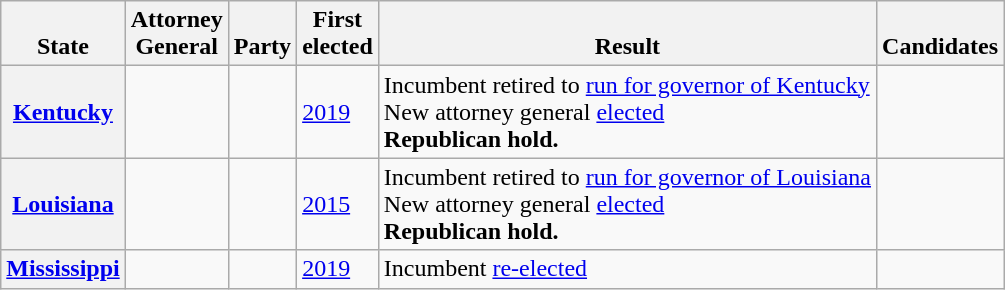<table class="wikitable sortable">
<tr valign=bottom>
<th>State</th>
<th>Attorney<br>General</th>
<th>Party</th>
<th>First<br>elected</th>
<th>Result</th>
<th>Candidates</th>
</tr>
<tr>
<th><a href='#'>Kentucky</a></th>
<td></td>
<td></td>
<td><a href='#'>2019</a></td>
<td>Incumbent retired to <a href='#'>run for governor of Kentucky</a> <br>  New attorney general <a href='#'>elected</a> <br> <strong>Republican hold.</strong></td>
<td nowrap></td>
</tr>
<tr>
<th><a href='#'>Louisiana</a></th>
<td></td>
<td></td>
<td><a href='#'>2015</a></td>
<td>Incumbent retired to <a href='#'>run for governor of Louisiana</a> <br>  New attorney general <a href='#'>elected</a> <br> <strong>Republican hold.</strong></td>
<td nowrap></td>
</tr>
<tr>
<th><a href='#'>Mississippi</a></th>
<td></td>
<td></td>
<td><a href='#'>2019</a></td>
<td>Incumbent <a href='#'>re-elected</a></td>
<td nowrap></td>
</tr>
</table>
